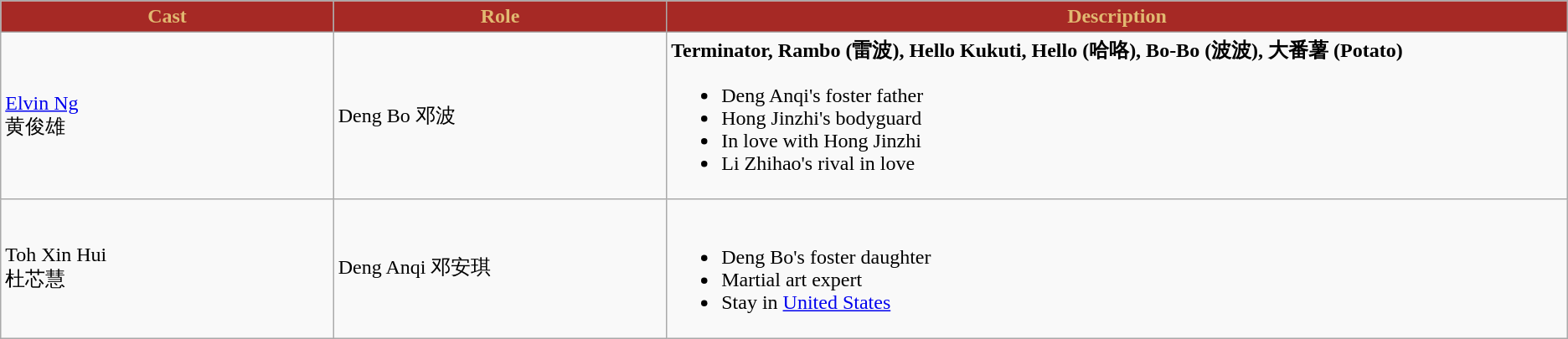<table class="wikitable">
<tr>
<th style="background:#A62925; color:#e1b971;width:17%">Cast</th>
<th style="background:#A62925; color:#e1b971;width:17%">Role</th>
<th style="background:#A62925; color:#e1b971;width:46%">Description</th>
</tr>
<tr>
<td><a href='#'>Elvin Ng</a><br>黄俊雄</td>
<td>Deng Bo 邓波</td>
<td><strong>Terminator, Rambo (雷波), Hello Kukuti, Hello (哈咯), Bo-Bo (波波), 大番薯 (Potato) </strong><br><ul><li>Deng Anqi's foster father</li><li>Hong Jinzhi's bodyguard</li><li>In love with Hong Jinzhi</li><li>Li Zhihao's rival in love</li></ul></td>
</tr>
<tr>
<td>Toh Xin Hui<br>杜芯慧</td>
<td>Deng Anqi 邓安琪</td>
<td><br><ul><li>Deng Bo's foster daughter</li><li>Martial art expert</li><li>Stay in <a href='#'>United States</a></li></ul></td>
</tr>
</table>
